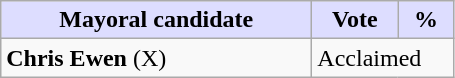<table class="wikitable">
<tr>
<th style="background:#ddf;" width="200px">Mayoral candidate</th>
<th style="background:#ddf;" width="50px">Vote</th>
<th style="background:#ddf;" width="30px">%</th>
</tr>
<tr>
<td><strong>Chris Ewen</strong> (X)</td>
<td colspan="2">Acclaimed</td>
</tr>
</table>
